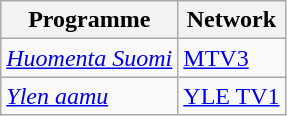<table class="wikitable">
<tr>
<th>Programme</th>
<th>Network</th>
</tr>
<tr>
<td><em><a href='#'>Huomenta Suomi</a></em></td>
<td><a href='#'>MTV3</a></td>
</tr>
<tr>
<td><em><a href='#'>Ylen aamu</a></em></td>
<td><a href='#'>YLE TV1</a></td>
</tr>
</table>
